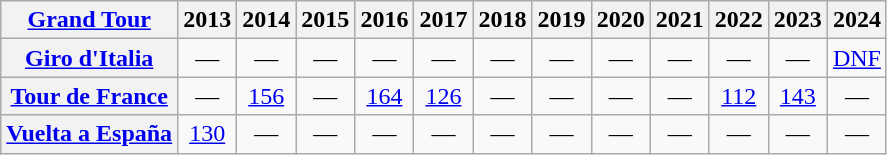<table class="wikitable plainrowheaders">
<tr>
<th scope="col"><a href='#'>Grand Tour</a></th>
<th scope="col">2013</th>
<th scope="col">2014</th>
<th scope="col">2015</th>
<th scope="col">2016</th>
<th scope="col">2017</th>
<th scope="col">2018</th>
<th scope="col">2019</th>
<th scope="col">2020</th>
<th scope="col">2021</th>
<th scope="col">2022</th>
<th scope="col">2023</th>
<th scope="col">2024</th>
</tr>
<tr style="text-align:center;">
<th scope="row"> <a href='#'>Giro d'Italia</a></th>
<td>—</td>
<td>—</td>
<td>—</td>
<td>—</td>
<td>—</td>
<td>—</td>
<td>—</td>
<td>—</td>
<td>—</td>
<td>—</td>
<td>—</td>
<td><a href='#'>DNF</a></td>
</tr>
<tr style="text-align:center;">
<th scope="row"> <a href='#'>Tour de France</a></th>
<td>—</td>
<td><a href='#'>156</a></td>
<td>—</td>
<td><a href='#'>164</a></td>
<td><a href='#'>126</a></td>
<td>—</td>
<td>—</td>
<td>—</td>
<td>—</td>
<td><a href='#'>112</a></td>
<td><a href='#'>143</a></td>
<td>—</td>
</tr>
<tr style="text-align:center;">
<th scope="row"> <a href='#'>Vuelta a España</a></th>
<td><a href='#'>130</a></td>
<td>—</td>
<td>—</td>
<td>—</td>
<td>—</td>
<td>—</td>
<td>—</td>
<td>—</td>
<td>—</td>
<td>—</td>
<td>—</td>
<td>—</td>
</tr>
</table>
